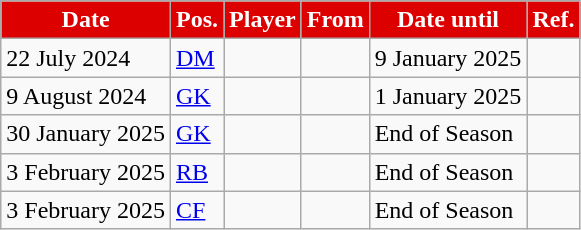<table class="wikitable plainrowheaders sortable">
<tr>
<th style="background:#DD0000;color:#fff;">Date</th>
<th style="background:#DD0000;color:#fff;">Pos.</th>
<th style="background:#DD0000;color:#fff;">Player</th>
<th style="background:#DD0000;color:#fff;">From</th>
<th style="background:#DD0000;color:#fff;">Date until</th>
<th style="background:#DD0000;color:#fff;">Ref.</th>
</tr>
<tr>
<td>22 July 2024</td>
<td><a href='#'>DM</a></td>
<td></td>
<td></td>
<td>9 January 2025</td>
<td></td>
</tr>
<tr>
<td>9 August 2024</td>
<td><a href='#'>GK</a></td>
<td></td>
<td></td>
<td>1 January 2025</td>
<td></td>
</tr>
<tr>
<td>30 January 2025</td>
<td><a href='#'>GK</a></td>
<td></td>
<td></td>
<td>End of Season</td>
<td></td>
</tr>
<tr>
<td>3 February 2025</td>
<td><a href='#'>RB</a></td>
<td></td>
<td></td>
<td>End of Season</td>
<td></td>
</tr>
<tr>
<td>3 February 2025</td>
<td><a href='#'>CF</a></td>
<td></td>
<td></td>
<td>End of Season</td>
<td></td>
</tr>
</table>
